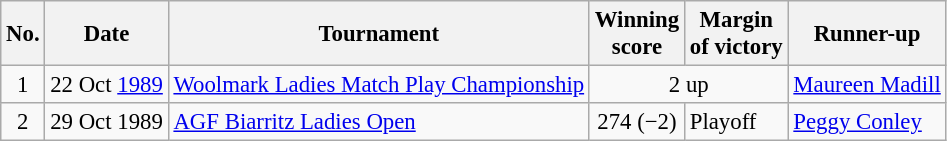<table class="wikitable" style="font-size:95%;">
<tr>
<th>No.</th>
<th>Date</th>
<th>Tournament</th>
<th>Winning<br>score</th>
<th>Margin<br>of victory</th>
<th>Runner-up</th>
</tr>
<tr>
<td align=center>1</td>
<td align=right>22 Oct <a href='#'>1989</a></td>
<td><a href='#'>Woolmark Ladies Match Play Championship</a></td>
<td align=center colspan=2>2 up</td>
<td> <a href='#'>Maureen Madill</a></td>
</tr>
<tr>
<td align=center>2</td>
<td align=right>29 Oct 1989</td>
<td><a href='#'>AGF Biarritz Ladies Open</a></td>
<td align=center>274 (−2)</td>
<td>Playoff</td>
<td> <a href='#'>Peggy Conley</a></td>
</tr>
</table>
